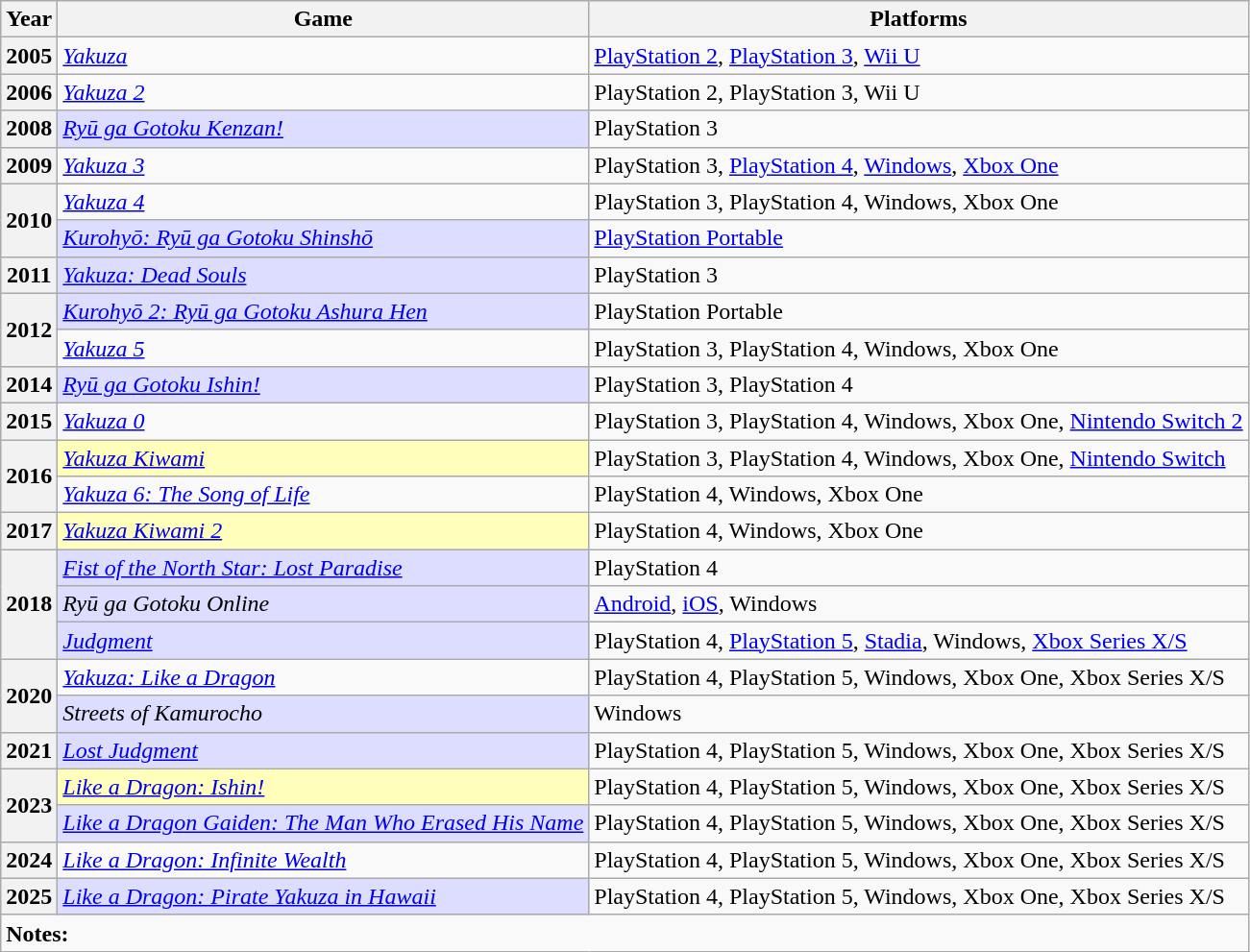<table class="wikitable sortable">
<tr>
<th>Year</th>
<th>Game</th>
<th>Platforms</th>
</tr>
<tr>
<th style="text-align:center;">2005</th>
<td><em><a href='#'>Yakuza</a></em></td>
<td><a href='#'>PlayStation 2</a>, <a href='#'>PlayStation 3</a>, <a href='#'>Wii U</a></td>
</tr>
<tr>
<th style="text-align:center;">2006</th>
<td><em><a href='#'>Yakuza 2</a></em></td>
<td>PlayStation 2, PlayStation 3, Wii U</td>
</tr>
<tr>
<th style="text-align:center;">2008</th>
<td style="background:#DDF;"><em><a href='#'>Ryū ga Gotoku Kenzan!</a></em></td>
<td>PlayStation 3</td>
</tr>
<tr>
<th style="text-align:center;">2009</th>
<td><em><a href='#'>Yakuza 3</a></em></td>
<td>PlayStation 3, <a href='#'>PlayStation 4</a>, <a href='#'>Windows</a>, <a href='#'>Xbox One</a></td>
</tr>
<tr>
<th style="text-align:center;" rowspan="2">2010</th>
<td><em><a href='#'>Yakuza 4</a></em></td>
<td>PlayStation 3, PlayStation 4, Windows, Xbox One</td>
</tr>
<tr>
<td style="background:#DDF;"><em><a href='#'>Kurohyō: Ryū ga Gotoku Shinshō</a></em></td>
<td><a href='#'>PlayStation Portable</a></td>
</tr>
<tr>
<th style="text-align:center;">2011</th>
<td style="background:#DDF;"><em><a href='#'>Yakuza: Dead Souls</a></em></td>
<td>PlayStation 3</td>
</tr>
<tr>
<th style="text-align:center;"  rowspan="2">2012</th>
<td style="background:#DDF;"><em><a href='#'>Kurohyō 2: Ryū ga Gotoku Ashura Hen</a></em></td>
<td>PlayStation Portable</td>
</tr>
<tr>
<td><em><a href='#'>Yakuza 5</a></em></td>
<td>PlayStation 3, PlayStation 4, Windows, Xbox One</td>
</tr>
<tr>
<th style="text-align:center;">2014</th>
<td style="background:#DDF;"><em><a href='#'>Ryū ga Gotoku Ishin!</a></em></td>
<td>PlayStation 3, PlayStation 4</td>
</tr>
<tr>
<th style="text-align:center;">2015</th>
<td><em><a href='#'>Yakuza 0</a></em></td>
<td>PlayStation 3, PlayStation 4, Windows, Xbox One, <a href='#'>Nintendo Switch 2</a></td>
</tr>
<tr>
<th style="text-align:center;" rowspan="2">2016</th>
<td style="background:#FFB;"><em><a href='#'>Yakuza Kiwami</a></em></td>
<td>PlayStation 3, PlayStation 4, Windows, Xbox One, <a href='#'>Nintendo Switch</a></td>
</tr>
<tr>
<td><em><a href='#'>Yakuza 6: The Song of Life</a></em></td>
<td>PlayStation 4, Windows, Xbox One</td>
</tr>
<tr>
<th style="text-align:center;">2017</th>
<td style="background:#FFB;"><em><a href='#'>Yakuza Kiwami 2</a></em></td>
<td>PlayStation 4, Windows, Xbox One</td>
</tr>
<tr>
<th rowspan="3">2018</th>
<td style="background:#DDF;"><em><a href='#'>Fist of the North Star: Lost Paradise</a></em></td>
<td>PlayStation 4</td>
</tr>
<tr>
<td style="background:#DDF;"><em>Ryū ga Gotoku Online</em></td>
<td><a href='#'>Android</a>, <a href='#'>iOS</a>, Windows</td>
</tr>
<tr>
<td style="background:#DDF;"><em><a href='#'>Judgment</a></em></td>
<td>PlayStation 4, <a href='#'>PlayStation 5</a>, <a href='#'>Stadia</a>, Windows, <a href='#'>Xbox Series X/S</a></td>
</tr>
<tr>
<th style="text-align:center;" rowspan="2">2020</th>
<td><em><a href='#'>Yakuza: Like a Dragon</a></em></td>
<td>PlayStation 4, PlayStation 5, Windows, Xbox One, Xbox Series X/S</td>
</tr>
<tr>
<td style="background:#DDF;"><em>Streets of Kamurocho</em></td>
<td>Windows</td>
</tr>
<tr>
<th style="text-align:center;">2021</th>
<td style="background:#DDF;"><em><a href='#'>Lost Judgment</a></em></td>
<td>PlayStation 4, PlayStation 5, Windows, Xbox One, Xbox Series X/S</td>
</tr>
<tr>
<th style="text-align:center;" rowspan="2">2023</th>
<td style="background:#FFB;"><em><a href='#'>Like a Dragon: Ishin!</a></em></td>
<td>PlayStation 4, PlayStation 5, Windows, Xbox One, Xbox Series X/S</td>
</tr>
<tr>
<td style="background:#DDF;"><em><a href='#'>Like a Dragon Gaiden: The Man Who Erased His Name</a></em></td>
<td>PlayStation 4, PlayStation 5, Windows, Xbox One, Xbox Series X/S</td>
</tr>
<tr>
<th style="text-align:center;">2024</th>
<td><em><a href='#'>Like a Dragon: Infinite Wealth</a></em></td>
<td>PlayStation 4, PlayStation 5, Windows, Xbox One, Xbox Series X/S</td>
</tr>
<tr>
<th style="text-align:center;">2025</th>
<td style="background:#DDF;"><em><a href='#'>Like a Dragon: Pirate Yakuza in Hawaii</a></em></td>
<td>PlayStation 4, PlayStation 5, Windows, Xbox One, Xbox Series X/S</td>
</tr>
<tr>
<td colspan="6"><strong>Notes:</strong><br></td>
</tr>
</table>
